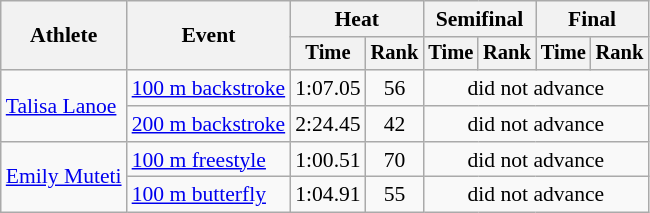<table class=wikitable style="font-size:90%">
<tr>
<th rowspan="2">Athlete</th>
<th rowspan="2">Event</th>
<th colspan="2">Heat</th>
<th colspan="2">Semifinal</th>
<th colspan="2">Final</th>
</tr>
<tr style="font-size:95%">
<th>Time</th>
<th>Rank</th>
<th>Time</th>
<th>Rank</th>
<th>Time</th>
<th>Rank</th>
</tr>
<tr align=center>
<td align=left rowspan=2><a href='#'>Talisa Lanoe</a></td>
<td align=left><a href='#'>100 m backstroke</a></td>
<td>1:07.05</td>
<td>56</td>
<td colspan=4>did not advance</td>
</tr>
<tr align=center>
<td align=left><a href='#'>200 m backstroke</a></td>
<td>2:24.45</td>
<td>42</td>
<td colspan=4>did not advance</td>
</tr>
<tr align=center>
<td align=left rowspan=2><a href='#'>Emily Muteti</a></td>
<td align=left><a href='#'>100 m freestyle</a></td>
<td>1:00.51</td>
<td>70</td>
<td colspan=4>did not advance</td>
</tr>
<tr align=center>
<td align=left><a href='#'>100 m butterfly</a></td>
<td>1:04.91</td>
<td>55</td>
<td colspan=4>did not advance</td>
</tr>
</table>
